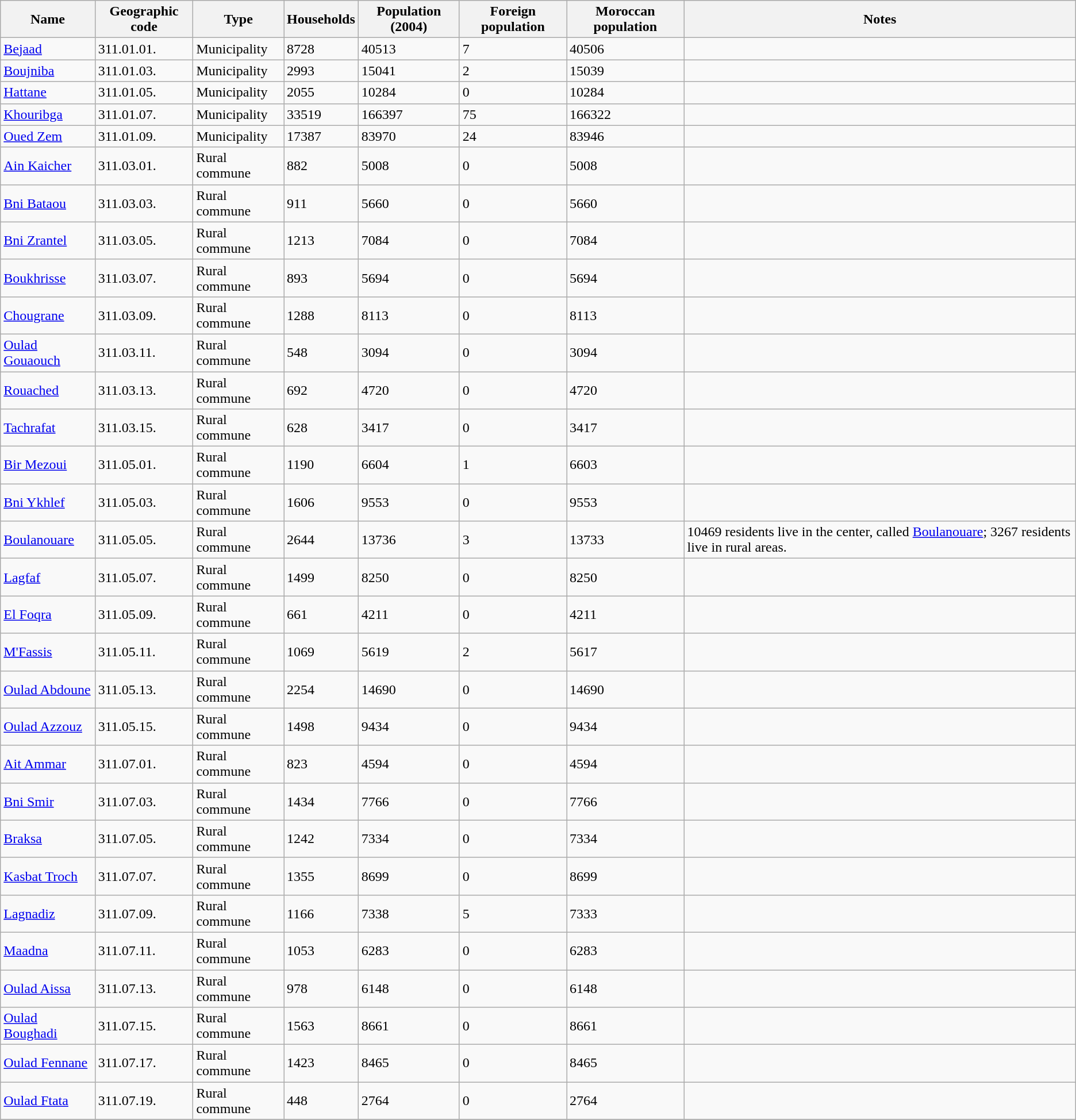<table class="wikitable sortable">
<tr>
<th>Name</th>
<th>Geographic code</th>
<th>Type</th>
<th>Households</th>
<th>Population (2004)</th>
<th>Foreign population</th>
<th>Moroccan population</th>
<th>Notes</th>
</tr>
<tr>
<td><a href='#'>Bejaad</a></td>
<td>311.01.01.</td>
<td>Municipality</td>
<td>8728</td>
<td>40513</td>
<td>7</td>
<td>40506</td>
<td></td>
</tr>
<tr>
<td><a href='#'>Boujniba</a></td>
<td>311.01.03.</td>
<td>Municipality</td>
<td>2993</td>
<td>15041</td>
<td>2</td>
<td>15039</td>
<td></td>
</tr>
<tr>
<td><a href='#'>Hattane</a></td>
<td>311.01.05.</td>
<td>Municipality</td>
<td>2055</td>
<td>10284</td>
<td>0</td>
<td>10284</td>
<td></td>
</tr>
<tr>
<td><a href='#'>Khouribga</a></td>
<td>311.01.07.</td>
<td>Municipality</td>
<td>33519</td>
<td>166397</td>
<td>75</td>
<td>166322</td>
<td></td>
</tr>
<tr>
<td><a href='#'>Oued Zem</a></td>
<td>311.01.09.</td>
<td>Municipality</td>
<td>17387</td>
<td>83970</td>
<td>24</td>
<td>83946</td>
<td></td>
</tr>
<tr>
<td><a href='#'>Ain Kaicher</a></td>
<td>311.03.01.</td>
<td>Rural commune</td>
<td>882</td>
<td>5008</td>
<td>0</td>
<td>5008</td>
<td></td>
</tr>
<tr>
<td><a href='#'>Bni Bataou</a></td>
<td>311.03.03.</td>
<td>Rural commune</td>
<td>911</td>
<td>5660</td>
<td>0</td>
<td>5660</td>
<td></td>
</tr>
<tr>
<td><a href='#'>Bni Zrantel</a></td>
<td>311.03.05.</td>
<td>Rural commune</td>
<td>1213</td>
<td>7084</td>
<td>0</td>
<td>7084</td>
<td></td>
</tr>
<tr>
<td><a href='#'>Boukhrisse</a></td>
<td>311.03.07.</td>
<td>Rural commune</td>
<td>893</td>
<td>5694</td>
<td>0</td>
<td>5694</td>
<td></td>
</tr>
<tr>
<td><a href='#'>Chougrane</a></td>
<td>311.03.09.</td>
<td>Rural commune</td>
<td>1288</td>
<td>8113</td>
<td>0</td>
<td>8113</td>
<td></td>
</tr>
<tr>
<td><a href='#'>Oulad Gouaouch</a></td>
<td>311.03.11.</td>
<td>Rural commune</td>
<td>548</td>
<td>3094</td>
<td>0</td>
<td>3094</td>
<td></td>
</tr>
<tr>
<td><a href='#'>Rouached</a></td>
<td>311.03.13.</td>
<td>Rural commune</td>
<td>692</td>
<td>4720</td>
<td>0</td>
<td>4720</td>
<td></td>
</tr>
<tr>
<td><a href='#'>Tachrafat</a></td>
<td>311.03.15.</td>
<td>Rural commune</td>
<td>628</td>
<td>3417</td>
<td>0</td>
<td>3417</td>
<td></td>
</tr>
<tr>
<td><a href='#'>Bir Mezoui</a></td>
<td>311.05.01.</td>
<td>Rural commune</td>
<td>1190</td>
<td>6604</td>
<td>1</td>
<td>6603</td>
<td></td>
</tr>
<tr>
<td><a href='#'>Bni Ykhlef</a></td>
<td>311.05.03.</td>
<td>Rural commune</td>
<td>1606</td>
<td>9553</td>
<td>0</td>
<td>9553</td>
<td></td>
</tr>
<tr>
<td><a href='#'>Boulanouare</a></td>
<td>311.05.05.</td>
<td>Rural commune</td>
<td>2644</td>
<td>13736</td>
<td>3</td>
<td>13733</td>
<td>10469 residents live in the center, called <a href='#'>Boulanouare</a>; 3267 residents live in rural areas.</td>
</tr>
<tr>
<td><a href='#'>Lagfaf</a></td>
<td>311.05.07.</td>
<td>Rural commune</td>
<td>1499</td>
<td>8250</td>
<td>0</td>
<td>8250</td>
<td></td>
</tr>
<tr>
<td><a href='#'>El Foqra</a></td>
<td>311.05.09.</td>
<td>Rural commune</td>
<td>661</td>
<td>4211</td>
<td>0</td>
<td>4211</td>
<td></td>
</tr>
<tr>
<td><a href='#'>M'Fassis</a></td>
<td>311.05.11.</td>
<td>Rural commune</td>
<td>1069</td>
<td>5619</td>
<td>2</td>
<td>5617</td>
<td></td>
</tr>
<tr>
<td><a href='#'>Oulad Abdoune</a></td>
<td>311.05.13.</td>
<td>Rural commune</td>
<td>2254</td>
<td>14690</td>
<td>0</td>
<td>14690</td>
<td></td>
</tr>
<tr>
<td><a href='#'>Oulad Azzouz</a></td>
<td>311.05.15.</td>
<td>Rural commune</td>
<td>1498</td>
<td>9434</td>
<td>0</td>
<td>9434</td>
<td></td>
</tr>
<tr>
<td><a href='#'>Ait Ammar</a></td>
<td>311.07.01.</td>
<td>Rural commune</td>
<td>823</td>
<td>4594</td>
<td>0</td>
<td>4594</td>
<td></td>
</tr>
<tr>
<td><a href='#'>Bni Smir</a></td>
<td>311.07.03.</td>
<td>Rural commune</td>
<td>1434</td>
<td>7766</td>
<td>0</td>
<td>7766</td>
<td></td>
</tr>
<tr>
<td><a href='#'>Braksa</a></td>
<td>311.07.05.</td>
<td>Rural commune</td>
<td>1242</td>
<td>7334</td>
<td>0</td>
<td>7334</td>
<td></td>
</tr>
<tr>
<td><a href='#'>Kasbat Troch</a></td>
<td>311.07.07.</td>
<td>Rural commune</td>
<td>1355</td>
<td>8699</td>
<td>0</td>
<td>8699</td>
<td></td>
</tr>
<tr>
<td><a href='#'>Lagnadiz</a></td>
<td>311.07.09.</td>
<td>Rural commune</td>
<td>1166</td>
<td>7338</td>
<td>5</td>
<td>7333</td>
<td></td>
</tr>
<tr>
<td><a href='#'>Maadna</a></td>
<td>311.07.11.</td>
<td>Rural commune</td>
<td>1053</td>
<td>6283</td>
<td>0</td>
<td>6283</td>
<td></td>
</tr>
<tr>
<td><a href='#'>Oulad Aissa</a></td>
<td>311.07.13.</td>
<td>Rural commune</td>
<td>978</td>
<td>6148</td>
<td>0</td>
<td>6148</td>
<td></td>
</tr>
<tr>
<td><a href='#'>Oulad Boughadi</a></td>
<td>311.07.15.</td>
<td>Rural commune</td>
<td>1563</td>
<td>8661</td>
<td>0</td>
<td>8661</td>
<td></td>
</tr>
<tr>
<td><a href='#'>Oulad Fennane</a></td>
<td>311.07.17.</td>
<td>Rural commune</td>
<td>1423</td>
<td>8465</td>
<td>0</td>
<td>8465</td>
<td></td>
</tr>
<tr>
<td><a href='#'>Oulad Ftata</a></td>
<td>311.07.19.</td>
<td>Rural commune</td>
<td>448</td>
<td>2764</td>
<td>0</td>
<td>2764</td>
<td></td>
</tr>
<tr>
</tr>
</table>
